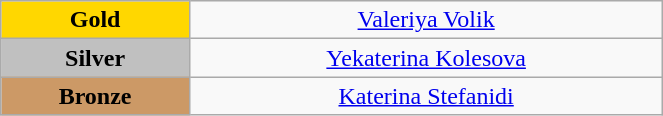<table class="wikitable" style="text-align:center; " width="35%">
<tr>
<td bgcolor="gold"><strong>Gold</strong></td>
<td><a href='#'>Valeriya Volik</a><br>  <small><em></em></small></td>
</tr>
<tr>
<td bgcolor="silver"><strong>Silver</strong></td>
<td><a href='#'>Yekaterina Kolesova</a><br>  <small><em></em></small></td>
</tr>
<tr>
<td bgcolor="CC9966"><strong>Bronze</strong></td>
<td><a href='#'>Katerina Stefanidi</a><br>  <small><em></em></small></td>
</tr>
</table>
